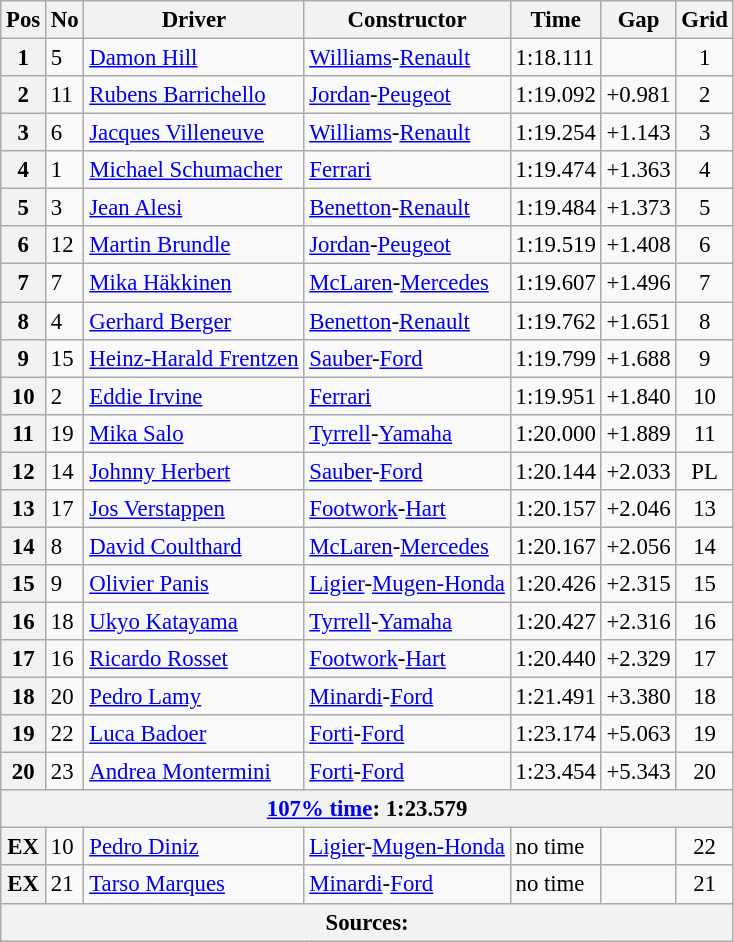<table class="wikitable sortable" style="font-size: 95%;">
<tr>
<th>Pos</th>
<th>No</th>
<th>Driver</th>
<th>Constructor</th>
<th>Time</th>
<th>Gap</th>
<th>Grid</th>
</tr>
<tr>
<th>1</th>
<td>5</td>
<td> <a href='#'>Damon Hill</a></td>
<td><a href='#'>Williams</a>-<a href='#'>Renault</a></td>
<td>1:18.111</td>
<td></td>
<td style="text-align:center">1</td>
</tr>
<tr>
<th>2</th>
<td>11</td>
<td> <a href='#'>Rubens Barrichello</a></td>
<td><a href='#'>Jordan</a>-<a href='#'>Peugeot</a></td>
<td>1:19.092</td>
<td>+0.981</td>
<td style="text-align:center">2</td>
</tr>
<tr>
<th>3</th>
<td>6</td>
<td> <a href='#'>Jacques Villeneuve</a></td>
<td><a href='#'>Williams</a>-<a href='#'>Renault</a></td>
<td>1:19.254</td>
<td>+1.143</td>
<td style="text-align:center">3</td>
</tr>
<tr>
<th>4</th>
<td>1</td>
<td> <a href='#'>Michael Schumacher</a></td>
<td><a href='#'>Ferrari</a></td>
<td>1:19.474</td>
<td>+1.363</td>
<td style="text-align:center">4</td>
</tr>
<tr>
<th>5</th>
<td>3</td>
<td> <a href='#'>Jean Alesi</a></td>
<td><a href='#'>Benetton</a>-<a href='#'>Renault</a></td>
<td>1:19.484</td>
<td>+1.373</td>
<td style="text-align:center">5</td>
</tr>
<tr>
<th>6</th>
<td>12</td>
<td> <a href='#'>Martin Brundle</a></td>
<td><a href='#'>Jordan</a>-<a href='#'>Peugeot</a></td>
<td>1:19.519</td>
<td>+1.408</td>
<td style="text-align:center">6</td>
</tr>
<tr>
<th>7</th>
<td>7</td>
<td> <a href='#'>Mika Häkkinen</a></td>
<td><a href='#'>McLaren</a>-<a href='#'>Mercedes</a></td>
<td>1:19.607</td>
<td>+1.496</td>
<td style="text-align:center">7</td>
</tr>
<tr>
<th>8</th>
<td>4</td>
<td> <a href='#'>Gerhard Berger</a></td>
<td><a href='#'>Benetton</a>-<a href='#'>Renault</a></td>
<td>1:19.762</td>
<td>+1.651</td>
<td style="text-align:center">8</td>
</tr>
<tr>
<th>9</th>
<td>15</td>
<td> <a href='#'>Heinz-Harald Frentzen</a></td>
<td><a href='#'>Sauber</a>-<a href='#'>Ford</a></td>
<td>1:19.799</td>
<td>+1.688</td>
<td style="text-align:center">9</td>
</tr>
<tr>
<th>10</th>
<td>2</td>
<td> <a href='#'>Eddie Irvine</a></td>
<td><a href='#'>Ferrari</a></td>
<td>1:19.951</td>
<td>+1.840</td>
<td style="text-align:center">10</td>
</tr>
<tr>
<th>11</th>
<td>19</td>
<td> <a href='#'>Mika Salo</a></td>
<td><a href='#'>Tyrrell</a>-<a href='#'>Yamaha</a></td>
<td>1:20.000</td>
<td>+1.889</td>
<td style="text-align:center">11</td>
</tr>
<tr>
<th>12</th>
<td>14</td>
<td> <a href='#'>Johnny Herbert</a></td>
<td><a href='#'>Sauber</a>-<a href='#'>Ford</a></td>
<td>1:20.144</td>
<td>+2.033</td>
<td data-sort-value="12" style="text-align:center">PL</td>
</tr>
<tr>
<th>13</th>
<td>17</td>
<td> <a href='#'>Jos Verstappen</a></td>
<td><a href='#'>Footwork</a>-<a href='#'>Hart</a></td>
<td>1:20.157</td>
<td>+2.046</td>
<td style="text-align:center">13</td>
</tr>
<tr>
<th>14</th>
<td>8</td>
<td> <a href='#'>David Coulthard</a></td>
<td><a href='#'>McLaren</a>-<a href='#'>Mercedes</a></td>
<td>1:20.167</td>
<td>+2.056</td>
<td style="text-align:center">14</td>
</tr>
<tr>
<th>15</th>
<td>9</td>
<td> <a href='#'>Olivier Panis</a></td>
<td><a href='#'>Ligier</a>-<a href='#'>Mugen-Honda</a></td>
<td>1:20.426</td>
<td>+2.315</td>
<td style="text-align:center">15</td>
</tr>
<tr>
<th>16</th>
<td>18</td>
<td> <a href='#'>Ukyo Katayama</a></td>
<td><a href='#'>Tyrrell</a>-<a href='#'>Yamaha</a></td>
<td>1:20.427</td>
<td>+2.316</td>
<td style="text-align:center">16</td>
</tr>
<tr>
<th>17</th>
<td>16</td>
<td> <a href='#'>Ricardo Rosset</a></td>
<td><a href='#'>Footwork</a>-<a href='#'>Hart</a></td>
<td>1:20.440</td>
<td>+2.329</td>
<td style="text-align:center">17</td>
</tr>
<tr>
<th>18</th>
<td>20</td>
<td> <a href='#'>Pedro Lamy</a></td>
<td><a href='#'>Minardi</a>-<a href='#'>Ford</a></td>
<td>1:21.491</td>
<td>+3.380</td>
<td style="text-align:center">18</td>
</tr>
<tr>
<th>19</th>
<td>22</td>
<td> <a href='#'>Luca Badoer</a></td>
<td><a href='#'>Forti</a>-<a href='#'>Ford</a></td>
<td>1:23.174</td>
<td>+5.063</td>
<td style="text-align:center">19</td>
</tr>
<tr>
<th>20</th>
<td>23</td>
<td> <a href='#'>Andrea Montermini</a></td>
<td><a href='#'>Forti</a>-<a href='#'>Ford</a></td>
<td>1:23.454</td>
<td>+5.343</td>
<td style="text-align:center">20</td>
</tr>
<tr>
<th colspan="8"><a href='#'>107% time</a>: 1:23.579</th>
</tr>
<tr>
<th data-sort-value="21">EX</th>
<td>10</td>
<td> <a href='#'>Pedro Diniz</a></td>
<td><a href='#'>Ligier</a>-<a href='#'>Mugen-Honda</a></td>
<td>no time</td>
<td></td>
<td style="text-align:center">22</td>
</tr>
<tr>
<th data-sort-value="22">EX</th>
<td>21</td>
<td> <a href='#'>Tarso Marques</a></td>
<td><a href='#'>Minardi</a>-<a href='#'>Ford</a></td>
<td>no time</td>
<td></td>
<td style="text-align:center">21</td>
</tr>
<tr>
<th colspan="7">Sources:</th>
</tr>
</table>
